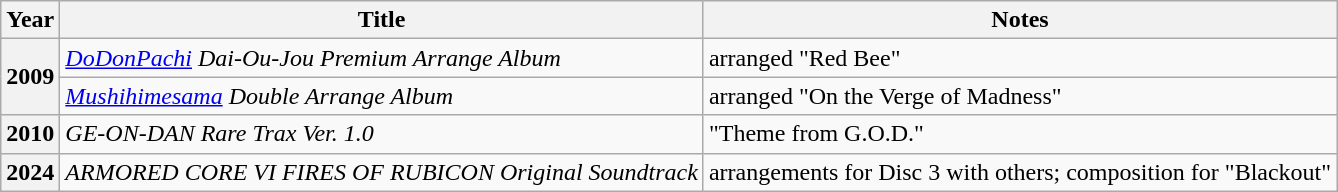<table class="wikitable">
<tr>
<th>Year</th>
<th>Title</th>
<th>Notes</th>
</tr>
<tr>
<th rowspan="2">2009</th>
<td><em><a href='#'>DoDonPachi</a> Dai-Ou-Jou Premium Arrange Album</em></td>
<td>arranged "Red Bee"</td>
</tr>
<tr>
<td><em><a href='#'>Mushihimesama</a> Double Arrange Album</em></td>
<td>arranged "On the Verge of Madness"</td>
</tr>
<tr>
<th>2010</th>
<td><em>GE-ON-DAN Rare Trax Ver. 1.0</em></td>
<td>"Theme from G.O.D."</td>
</tr>
<tr>
<th>2024</th>
<td><em>ARMORED CORE VI FIRES OF RUBICON Original Soundtrack</em></td>
<td>arrangements for Disc 3 with others; composition for "Blackout"</td>
</tr>
</table>
